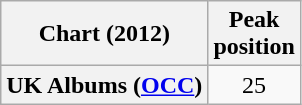<table class="wikitable plainrowheaders">
<tr>
<th>Chart (2012)</th>
<th>Peak<br>position</th>
</tr>
<tr>
<th scope="row">UK Albums (<a href='#'>OCC</a>)</th>
<td style="text-align:center;">25</td>
</tr>
</table>
